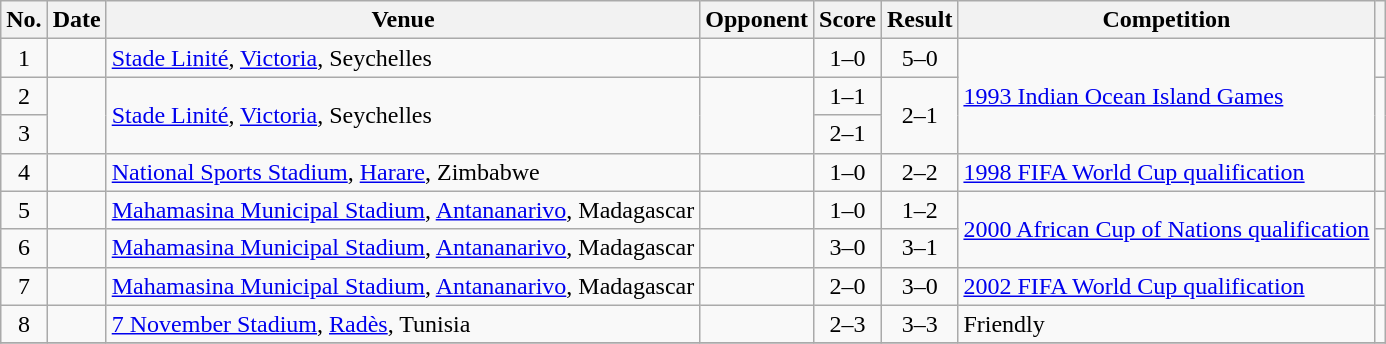<table class="wikitable sortable">
<tr>
<th scope="col">No.</th>
<th scope="col">Date</th>
<th scope="col">Venue</th>
<th scope="col">Opponent</th>
<th scope="col">Score</th>
<th scope="col">Result</th>
<th scope="col">Competition</th>
<th scope="col" class="unsortable"></th>
</tr>
<tr>
<td align="center">1</td>
<td></td>
<td><a href='#'>Stade Linité</a>, <a href='#'>Victoria</a>, Seychelles</td>
<td></td>
<td align="center">1–0</td>
<td align="center">5–0</td>
<td rowspan=3><a href='#'>1993 Indian Ocean Island Games</a></td>
<td></td>
</tr>
<tr>
<td align="center">2</td>
<td rowspan=2></td>
<td rowspan=2><a href='#'>Stade Linité</a>, <a href='#'>Victoria</a>, Seychelles</td>
<td rowspan=2></td>
<td align="center">1–1</td>
<td align="center" rowspan=2>2–1</td>
<td rowspan=2></td>
</tr>
<tr>
<td align="center">3</td>
<td align="center">2–1</td>
</tr>
<tr>
<td align="center">4</td>
<td></td>
<td><a href='#'>National Sports Stadium</a>, <a href='#'>Harare</a>, Zimbabwe</td>
<td></td>
<td align="center">1–0</td>
<td align="center">2–2</td>
<td><a href='#'>1998 FIFA World Cup qualification</a></td>
<td></td>
</tr>
<tr>
<td align="center">5</td>
<td></td>
<td><a href='#'>Mahamasina Municipal Stadium</a>, <a href='#'>Antananarivo</a>, Madagascar</td>
<td></td>
<td align="center">1–0</td>
<td align="center">1–2</td>
<td rowspan=2><a href='#'>2000 African Cup of Nations qualification</a></td>
<td></td>
</tr>
<tr>
<td align="center">6</td>
<td></td>
<td><a href='#'>Mahamasina Municipal Stadium</a>, <a href='#'>Antananarivo</a>, Madagascar</td>
<td></td>
<td align="center">3–0</td>
<td align="center">3–1</td>
<td></td>
</tr>
<tr>
<td align="center">7</td>
<td></td>
<td><a href='#'>Mahamasina Municipal Stadium</a>, <a href='#'>Antananarivo</a>, Madagascar</td>
<td></td>
<td align="center">2–0</td>
<td align="center">3–0</td>
<td><a href='#'>2002 FIFA World Cup qualification</a></td>
<td></td>
</tr>
<tr>
<td align="center">8</td>
<td></td>
<td><a href='#'>7 November Stadium</a>, <a href='#'>Radès</a>, Tunisia</td>
<td></td>
<td align="center">2–3</td>
<td align="center">3–3</td>
<td>Friendly</td>
<td></td>
</tr>
<tr>
</tr>
</table>
